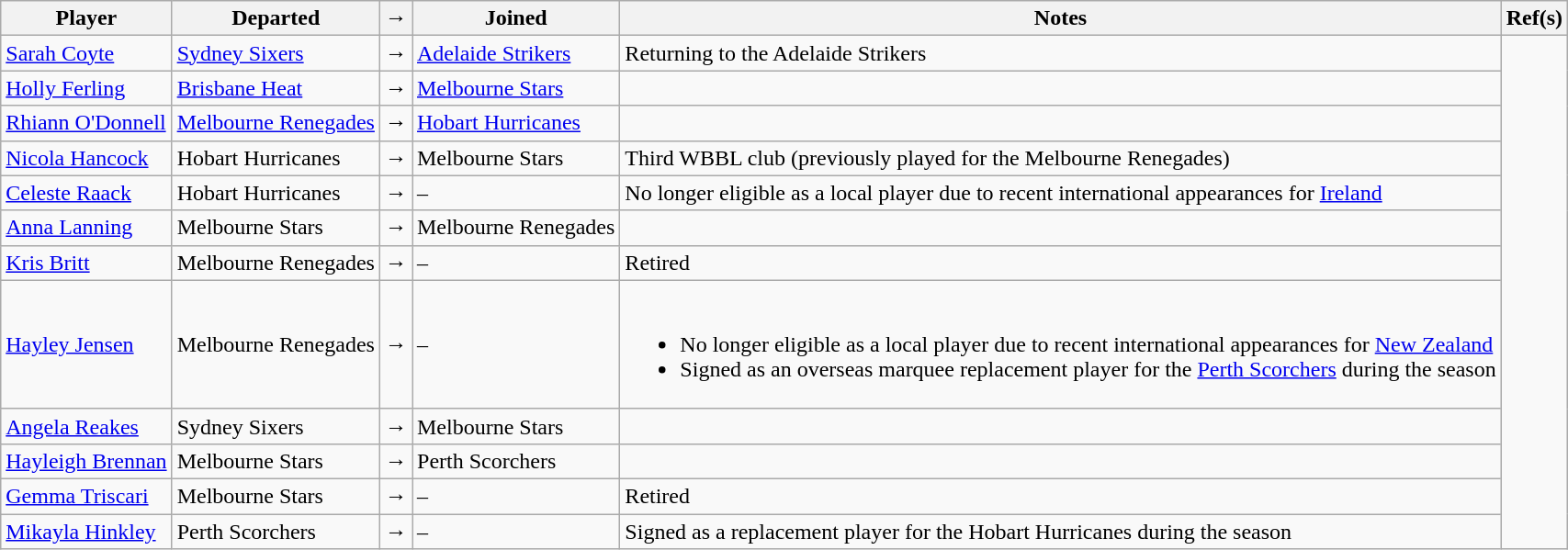<table class="wikitable">
<tr>
<th>Player</th>
<th>Departed</th>
<th>→</th>
<th>Joined</th>
<th>Notes</th>
<th>Ref(s)</th>
</tr>
<tr>
<td><a href='#'>Sarah Coyte</a></td>
<td><a href='#'>Sydney Sixers</a></td>
<td>→</td>
<td><a href='#'>Adelaide Strikers</a></td>
<td>Returning to the Adelaide Strikers</td>
<td rowspan="12"></td>
</tr>
<tr>
<td><a href='#'>Holly Ferling</a></td>
<td><a href='#'>Brisbane Heat</a></td>
<td>→</td>
<td><a href='#'>Melbourne Stars</a></td>
<td></td>
</tr>
<tr>
<td><a href='#'>Rhiann O'Donnell</a></td>
<td><a href='#'>Melbourne Renegades</a></td>
<td>→</td>
<td><a href='#'>Hobart Hurricanes</a></td>
<td></td>
</tr>
<tr>
<td><a href='#'>Nicola Hancock</a></td>
<td>Hobart Hurricanes</td>
<td>→</td>
<td>Melbourne Stars</td>
<td>Third WBBL club (previously played for the Melbourne Renegades)</td>
</tr>
<tr>
<td><a href='#'>Celeste Raack</a></td>
<td>Hobart Hurricanes</td>
<td>→</td>
<td>–</td>
<td>No longer eligible as a local player due to recent international appearances for <a href='#'>Ireland</a></td>
</tr>
<tr>
<td><a href='#'>Anna Lanning</a></td>
<td>Melbourne Stars</td>
<td>→</td>
<td>Melbourne Renegades</td>
<td></td>
</tr>
<tr>
<td><a href='#'>Kris Britt</a></td>
<td>Melbourne Renegades</td>
<td>→</td>
<td>–</td>
<td>Retired</td>
</tr>
<tr>
<td><a href='#'>Hayley Jensen</a></td>
<td>Melbourne Renegades</td>
<td>→</td>
<td>–</td>
<td><br><ul><li>No longer eligible as a local player due to recent international appearances for <a href='#'>New Zealand</a></li><li>Signed as an overseas marquee replacement player for the <a href='#'>Perth Scorchers</a> during the season</li></ul></td>
</tr>
<tr>
<td><a href='#'>Angela Reakes</a></td>
<td>Sydney Sixers</td>
<td>→</td>
<td>Melbourne Stars</td>
<td></td>
</tr>
<tr>
<td><a href='#'>Hayleigh Brennan</a></td>
<td>Melbourne Stars</td>
<td>→</td>
<td>Perth Scorchers</td>
<td></td>
</tr>
<tr>
<td><a href='#'>Gemma Triscari</a></td>
<td>Melbourne Stars</td>
<td>→</td>
<td>–</td>
<td>Retired</td>
</tr>
<tr>
<td><a href='#'>Mikayla Hinkley</a></td>
<td>Perth Scorchers</td>
<td>→</td>
<td>–</td>
<td>Signed as a replacement player for the Hobart Hurricanes during the season</td>
</tr>
</table>
